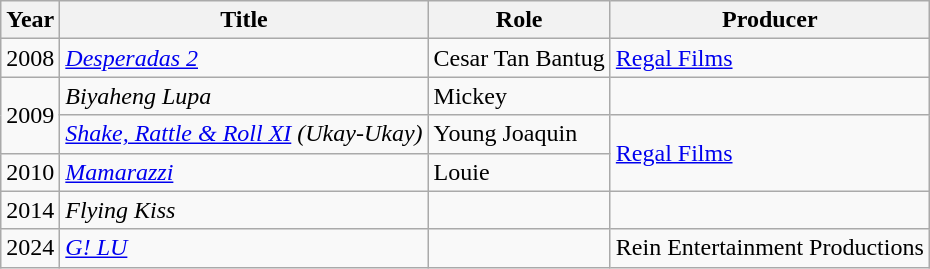<table class="wikitable sortable">
<tr>
<th>Year</th>
<th>Title</th>
<th>Role</th>
<th>Producer</th>
</tr>
<tr>
<td>2008</td>
<td><em><a href='#'>Desperadas 2</a></em></td>
<td>Cesar Tan Bantug</td>
<td><a href='#'>Regal Films</a></td>
</tr>
<tr>
<td rowspan="2">2009</td>
<td><em>Biyaheng Lupa</em></td>
<td>Mickey</td>
<td></td>
</tr>
<tr>
<td><em><a href='#'>Shake, Rattle & Roll XI</a> (Ukay-Ukay)</em></td>
<td>Young Joaquin</td>
<td rowspan="2"><a href='#'>Regal Films</a></td>
</tr>
<tr>
<td>2010</td>
<td><em><a href='#'>Mamarazzi</a></em></td>
<td>Louie</td>
</tr>
<tr>
<td>2014</td>
<td><em>Flying Kiss</em></td>
<td></td>
<td></td>
</tr>
<tr>
<td>2024</td>
<td><em><a href='#'>G! LU</a></em></td>
<td></td>
<td>Rein Entertainment Productions</td>
</tr>
</table>
